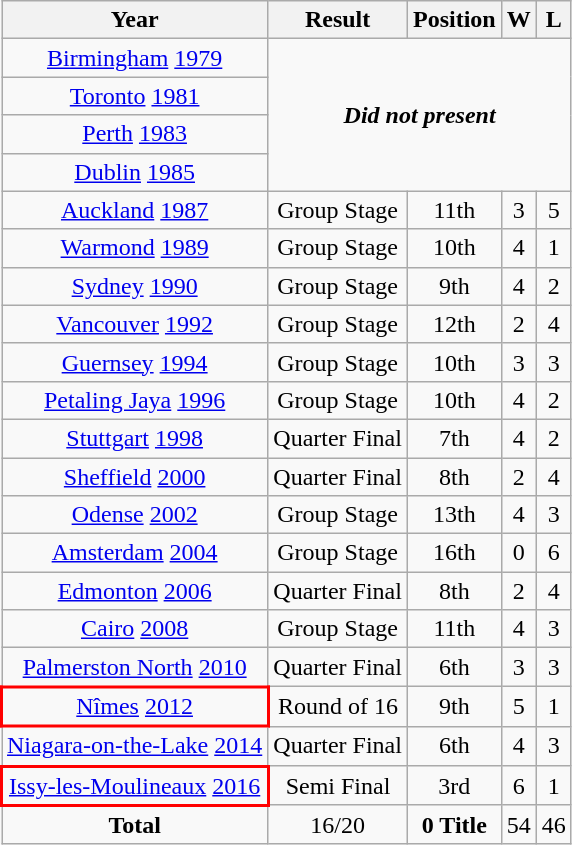<table class="wikitable" style="text-align: center;">
<tr>
<th>Year</th>
<th>Result</th>
<th>Position</th>
<th>W</th>
<th>L</th>
</tr>
<tr>
<td> <a href='#'>Birmingham</a> <a href='#'>1979</a></td>
<td rowspan="4" colspan="4" align="center"><strong><em>Did not present</em></strong></td>
</tr>
<tr>
<td> <a href='#'>Toronto</a> <a href='#'>1981</a></td>
</tr>
<tr>
<td> <a href='#'>Perth</a> <a href='#'>1983</a></td>
</tr>
<tr>
<td> <a href='#'>Dublin</a> <a href='#'>1985</a></td>
</tr>
<tr>
<td> <a href='#'>Auckland</a> <a href='#'>1987</a></td>
<td>Group Stage</td>
<td>11th</td>
<td>3</td>
<td>5</td>
</tr>
<tr>
<td> <a href='#'>Warmond</a> <a href='#'>1989</a></td>
<td>Group Stage</td>
<td>10th</td>
<td>4</td>
<td>1</td>
</tr>
<tr>
<td> <a href='#'>Sydney</a> <a href='#'>1990</a></td>
<td>Group Stage</td>
<td>9th</td>
<td>4</td>
<td>2</td>
</tr>
<tr>
<td> <a href='#'>Vancouver</a> <a href='#'>1992</a></td>
<td>Group Stage</td>
<td>12th</td>
<td>2</td>
<td>4</td>
</tr>
<tr>
<td> <a href='#'>Guernsey</a> <a href='#'>1994</a></td>
<td>Group Stage</td>
<td>10th</td>
<td>3</td>
<td>3</td>
</tr>
<tr>
<td> <a href='#'>Petaling Jaya</a> <a href='#'>1996</a></td>
<td>Group Stage</td>
<td>10th</td>
<td>4</td>
<td>2</td>
</tr>
<tr>
<td> <a href='#'>Stuttgart</a> <a href='#'>1998</a></td>
<td>Quarter Final</td>
<td>7th</td>
<td>4</td>
<td>2</td>
</tr>
<tr>
<td> <a href='#'>Sheffield</a> <a href='#'>2000</a></td>
<td>Quarter Final</td>
<td>8th</td>
<td>2</td>
<td>4</td>
</tr>
<tr>
<td> <a href='#'>Odense</a> <a href='#'>2002</a></td>
<td>Group Stage</td>
<td>13th</td>
<td>4</td>
<td>3</td>
</tr>
<tr>
<td> <a href='#'>Amsterdam</a> <a href='#'>2004</a></td>
<td>Group Stage</td>
<td>16th</td>
<td>0</td>
<td>6</td>
</tr>
<tr>
<td> <a href='#'>Edmonton</a> <a href='#'>2006</a></td>
<td>Quarter Final</td>
<td>8th</td>
<td>2</td>
<td>4</td>
</tr>
<tr>
<td> <a href='#'>Cairo</a> <a href='#'>2008</a></td>
<td>Group Stage</td>
<td>11th</td>
<td>4</td>
<td>3</td>
</tr>
<tr>
<td> <a href='#'>Palmerston North</a> <a href='#'>2010</a></td>
<td>Quarter Final</td>
<td>6th</td>
<td>3</td>
<td>3</td>
</tr>
<tr>
<td style="border: 2px solid red"> <a href='#'>Nîmes</a> <a href='#'>2012</a></td>
<td>Round of 16</td>
<td>9th</td>
<td>5</td>
<td>1</td>
</tr>
<tr>
<td> <a href='#'>Niagara-on-the-Lake</a> <a href='#'>2014</a></td>
<td>Quarter Final</td>
<td>6th</td>
<td>4</td>
<td>3</td>
</tr>
<tr>
<td style="border: 2px solid red"> <a href='#'>Issy-les-Moulineaux</a> <a href='#'>2016</a></td>
<td>Semi Final</td>
<td>3rd</td>
<td>6</td>
<td>1</td>
</tr>
<tr>
<td><strong>Total</strong></td>
<td>16/20</td>
<td><strong>0 Title</strong></td>
<td>54</td>
<td>46</td>
</tr>
</table>
